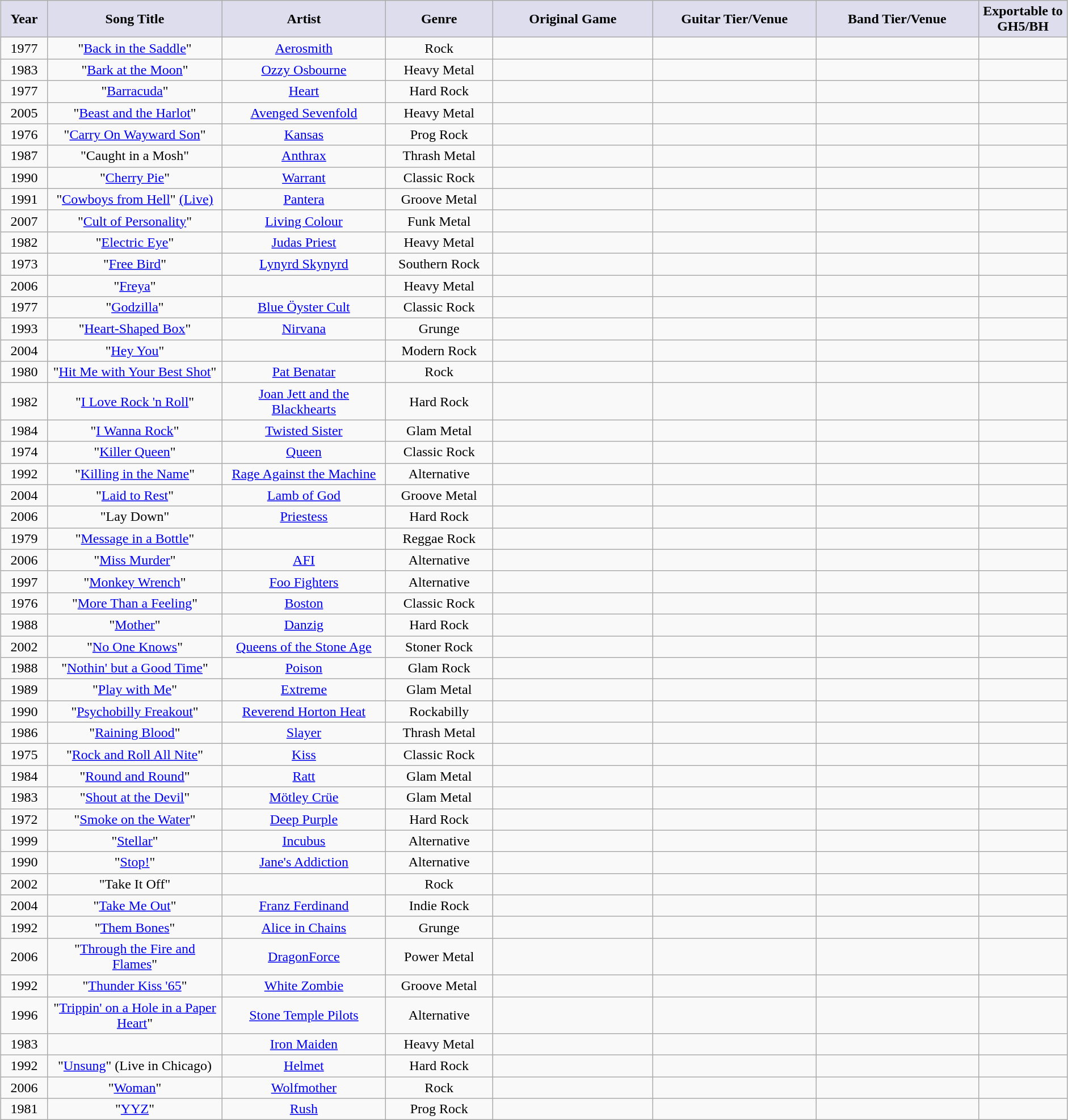<table class="wikitable sortable" style="text-align:center; margin: 5px;">
<tr>
<th style="background:#ddddee;" width=50>Year</th>
<th style="background:#ddddee;" width=215>Song Title</th>
<th style="background:#ddddee;" width=200>Artist</th>
<th style="background:#ddddee;" width=125>Genre</th>
<th style="background:#ddddee;" width=200>Original Game</th>
<th style="background:#ddddee;" width=200>Guitar Tier/Venue</th>
<th style="background:#ddddee;" width=200>Band Tier/Venue</th>
<th style="background:#ddddee;" width=100>Exportable to GH5/BH</th>
</tr>
<tr>
<td>1977</td>
<td>"<a href='#'>Back in the Saddle</a>"</td>
<td><a href='#'>Aerosmith</a></td>
<td>Rock</td>
<td></td>
<td></td>
<td></td>
<td></td>
</tr>
<tr>
<td>1983</td>
<td>"<a href='#'>Bark at the Moon</a>"</td>
<td><a href='#'>Ozzy Osbourne</a></td>
<td>Heavy Metal</td>
<td></td>
<td></td>
<td></td>
<td></td>
</tr>
<tr>
<td>1977</td>
<td>"<a href='#'>Barracuda</a>"</td>
<td><a href='#'>Heart</a></td>
<td>Hard Rock</td>
<td></td>
<td></td>
<td></td>
<td></td>
</tr>
<tr>
<td>2005</td>
<td>"<a href='#'>Beast and the Harlot</a>"</td>
<td><a href='#'>Avenged Sevenfold</a></td>
<td>Heavy Metal</td>
<td></td>
<td></td>
<td></td>
<td></td>
</tr>
<tr>
<td>1976</td>
<td>"<a href='#'>Carry On Wayward Son</a>"</td>
<td><a href='#'>Kansas</a></td>
<td>Prog Rock</td>
<td></td>
<td></td>
<td></td>
<td></td>
</tr>
<tr>
<td>1987</td>
<td>"Caught in a Mosh"</td>
<td><a href='#'>Anthrax</a></td>
<td>Thrash Metal</td>
<td></td>
<td></td>
<td></td>
<td></td>
</tr>
<tr>
<td>1990</td>
<td>"<a href='#'>Cherry Pie</a>"</td>
<td><a href='#'>Warrant</a></td>
<td>Classic Rock</td>
<td></td>
<td></td>
<td></td>
<td></td>
</tr>
<tr>
<td>1991</td>
<td>"<a href='#'>Cowboys from Hell</a>" <a href='#'>(Live)</a></td>
<td><a href='#'>Pantera</a></td>
<td>Groove Metal</td>
<td></td>
<td></td>
<td></td>
<td></td>
</tr>
<tr>
<td>2007</td>
<td>"<a href='#'>Cult of Personality</a>"</td>
<td><a href='#'>Living Colour</a></td>
<td>Funk Metal</td>
<td></td>
<td></td>
<td></td>
<td></td>
</tr>
<tr>
<td>1982</td>
<td>"<a href='#'>Electric Eye</a>"</td>
<td><a href='#'>Judas Priest</a></td>
<td>Heavy Metal</td>
<td></td>
<td></td>
<td></td>
<td></td>
</tr>
<tr>
<td>1973</td>
<td>"<a href='#'>Free Bird</a>"</td>
<td><a href='#'>Lynyrd Skynyrd</a></td>
<td>Southern Rock</td>
<td></td>
<td></td>
<td></td>
<td></td>
</tr>
<tr>
<td>2006</td>
<td>"<a href='#'>Freya</a>"</td>
<td></td>
<td>Heavy Metal</td>
<td></td>
<td></td>
<td></td>
<td></td>
</tr>
<tr>
<td>1977</td>
<td>"<a href='#'>Godzilla</a>"</td>
<td><a href='#'>Blue Öyster Cult</a></td>
<td>Classic Rock</td>
<td></td>
<td></td>
<td></td>
<td></td>
</tr>
<tr>
<td>1993</td>
<td>"<a href='#'>Heart-Shaped Box</a>"</td>
<td><a href='#'>Nirvana</a></td>
<td>Grunge</td>
<td></td>
<td></td>
<td></td>
<td></td>
</tr>
<tr>
<td>2004</td>
<td>"<a href='#'>Hey You</a>"</td>
<td></td>
<td>Modern Rock</td>
<td></td>
<td></td>
<td></td>
<td></td>
</tr>
<tr>
<td>1980</td>
<td>"<a href='#'>Hit Me with Your Best Shot</a>"</td>
<td><a href='#'>Pat Benatar</a></td>
<td>Rock</td>
<td></td>
<td></td>
<td></td>
<td></td>
</tr>
<tr>
<td>1982</td>
<td>"<a href='#'>I Love Rock 'n Roll</a>"</td>
<td><a href='#'>Joan Jett and the Blackhearts</a></td>
<td>Hard Rock</td>
<td></td>
<td></td>
<td></td>
<td></td>
</tr>
<tr>
<td>1984</td>
<td>"<a href='#'>I Wanna Rock</a>"</td>
<td><a href='#'>Twisted Sister</a></td>
<td>Glam Metal</td>
<td></td>
<td></td>
<td></td>
<td></td>
</tr>
<tr>
<td>1974</td>
<td>"<a href='#'>Killer Queen</a>"</td>
<td><a href='#'>Queen</a></td>
<td>Classic Rock</td>
<td></td>
<td></td>
<td></td>
<td></td>
</tr>
<tr>
<td>1992</td>
<td>"<a href='#'>Killing in the Name</a>"</td>
<td><a href='#'>Rage Against the Machine</a></td>
<td>Alternative</td>
<td></td>
<td></td>
<td></td>
<td></td>
</tr>
<tr>
<td>2004</td>
<td>"<a href='#'>Laid to Rest</a>"</td>
<td><a href='#'>Lamb of God</a></td>
<td>Groove Metal</td>
<td></td>
<td></td>
<td></td>
<td></td>
</tr>
<tr>
<td>2006</td>
<td>"Lay Down"</td>
<td><a href='#'>Priestess</a></td>
<td>Hard Rock</td>
<td></td>
<td></td>
<td></td>
<td></td>
</tr>
<tr>
<td>1979</td>
<td>"<a href='#'>Message in a Bottle</a>"</td>
<td></td>
<td>Reggae Rock</td>
<td></td>
<td></td>
<td></td>
<td></td>
</tr>
<tr>
<td>2006</td>
<td>"<a href='#'>Miss Murder</a>"</td>
<td><a href='#'>AFI</a></td>
<td>Alternative</td>
<td></td>
<td></td>
<td></td>
<td></td>
</tr>
<tr>
<td>1997</td>
<td>"<a href='#'>Monkey Wrench</a>"</td>
<td><a href='#'>Foo Fighters</a></td>
<td>Alternative</td>
<td></td>
<td></td>
<td></td>
<td></td>
</tr>
<tr>
<td>1976</td>
<td>"<a href='#'>More Than a Feeling</a>"</td>
<td><a href='#'>Boston</a></td>
<td>Classic Rock</td>
<td></td>
<td></td>
<td></td>
<td></td>
</tr>
<tr>
<td>1988</td>
<td>"<a href='#'>Mother</a>"</td>
<td><a href='#'>Danzig</a></td>
<td>Hard Rock</td>
<td></td>
<td></td>
<td></td>
<td></td>
</tr>
<tr>
<td>2002</td>
<td>"<a href='#'>No One Knows</a>"</td>
<td><a href='#'>Queens of the Stone Age</a></td>
<td>Stoner Rock</td>
<td></td>
<td></td>
<td></td>
<td></td>
</tr>
<tr>
<td>1988</td>
<td>"<a href='#'>Nothin' but a Good Time</a>"</td>
<td><a href='#'>Poison</a></td>
<td>Glam Rock</td>
<td></td>
<td></td>
<td></td>
<td></td>
</tr>
<tr>
<td>1989</td>
<td>"<a href='#'>Play with Me</a>"</td>
<td><a href='#'>Extreme</a></td>
<td>Glam Metal</td>
<td></td>
<td></td>
<td></td>
<td></td>
</tr>
<tr>
<td>1990</td>
<td>"<a href='#'>Psychobilly Freakout</a>"</td>
<td><a href='#'>Reverend Horton Heat</a></td>
<td>Rockabilly</td>
<td></td>
<td></td>
<td></td>
<td></td>
</tr>
<tr>
<td>1986</td>
<td>"<a href='#'>Raining Blood</a>"</td>
<td><a href='#'>Slayer</a></td>
<td>Thrash Metal</td>
<td></td>
<td></td>
<td></td>
<td></td>
</tr>
<tr>
<td>1975</td>
<td>"<a href='#'>Rock and Roll All Nite</a>"</td>
<td><a href='#'>Kiss</a></td>
<td>Classic Rock</td>
<td></td>
<td></td>
<td></td>
<td></td>
</tr>
<tr>
<td>1984</td>
<td>"<a href='#'>Round and Round</a>"</td>
<td><a href='#'>Ratt</a></td>
<td>Glam Metal</td>
<td></td>
<td></td>
<td></td>
<td></td>
</tr>
<tr>
<td>1983</td>
<td>"<a href='#'>Shout at the Devil</a>"</td>
<td><a href='#'>Mötley Crüe</a></td>
<td>Glam Metal</td>
<td></td>
<td></td>
<td></td>
<td></td>
</tr>
<tr>
<td>1972</td>
<td>"<a href='#'>Smoke on the Water</a>"</td>
<td><a href='#'>Deep Purple</a></td>
<td>Hard Rock</td>
<td></td>
<td></td>
<td></td>
<td></td>
</tr>
<tr>
<td>1999</td>
<td>"<a href='#'>Stellar</a>"</td>
<td><a href='#'>Incubus</a></td>
<td>Alternative</td>
<td></td>
<td></td>
<td></td>
<td></td>
</tr>
<tr>
<td>1990</td>
<td>"<a href='#'>Stop!</a>"</td>
<td><a href='#'>Jane's Addiction</a></td>
<td>Alternative</td>
<td></td>
<td></td>
<td></td>
<td></td>
</tr>
<tr>
<td>2002</td>
<td>"Take It Off"</td>
<td></td>
<td>Rock</td>
<td></td>
<td></td>
<td></td>
<td></td>
</tr>
<tr>
<td>2004</td>
<td>"<a href='#'>Take Me Out</a>"</td>
<td><a href='#'>Franz Ferdinand</a></td>
<td>Indie Rock</td>
<td></td>
<td></td>
<td></td>
<td></td>
</tr>
<tr>
<td>1992</td>
<td>"<a href='#'>Them Bones</a>"</td>
<td><a href='#'>Alice in Chains</a></td>
<td>Grunge</td>
<td></td>
<td></td>
<td></td>
<td></td>
</tr>
<tr>
<td>2006</td>
<td>"<a href='#'>Through the Fire and Flames</a>"</td>
<td><a href='#'>DragonForce</a></td>
<td>Power Metal</td>
<td></td>
<td></td>
<td></td>
<td></td>
</tr>
<tr>
<td>1992</td>
<td>"<a href='#'>Thunder Kiss '65</a>"</td>
<td><a href='#'>White Zombie</a></td>
<td>Groove Metal</td>
<td></td>
<td></td>
<td></td>
<td></td>
</tr>
<tr>
<td>1996</td>
<td>"<a href='#'>Trippin' on a Hole in a Paper Heart</a>"</td>
<td><a href='#'>Stone Temple Pilots</a></td>
<td>Alternative</td>
<td></td>
<td></td>
<td></td>
<td></td>
</tr>
<tr>
<td>1983</td>
<td></td>
<td><a href='#'>Iron Maiden</a></td>
<td>Heavy Metal</td>
<td></td>
<td></td>
<td></td>
<td></td>
</tr>
<tr>
<td>1992</td>
<td>"<a href='#'>Unsung</a>" (Live in Chicago)</td>
<td><a href='#'>Helmet</a></td>
<td>Hard Rock</td>
<td></td>
<td></td>
<td></td>
<td></td>
</tr>
<tr>
<td>2006</td>
<td>"<a href='#'>Woman</a>"</td>
<td><a href='#'>Wolfmother</a></td>
<td>Rock</td>
<td></td>
<td></td>
<td></td>
<td></td>
</tr>
<tr>
<td>1981</td>
<td>"<a href='#'>YYZ</a>"</td>
<td><a href='#'>Rush</a></td>
<td>Prog Rock</td>
<td></td>
<td></td>
<td></td>
<td></td>
</tr>
</table>
